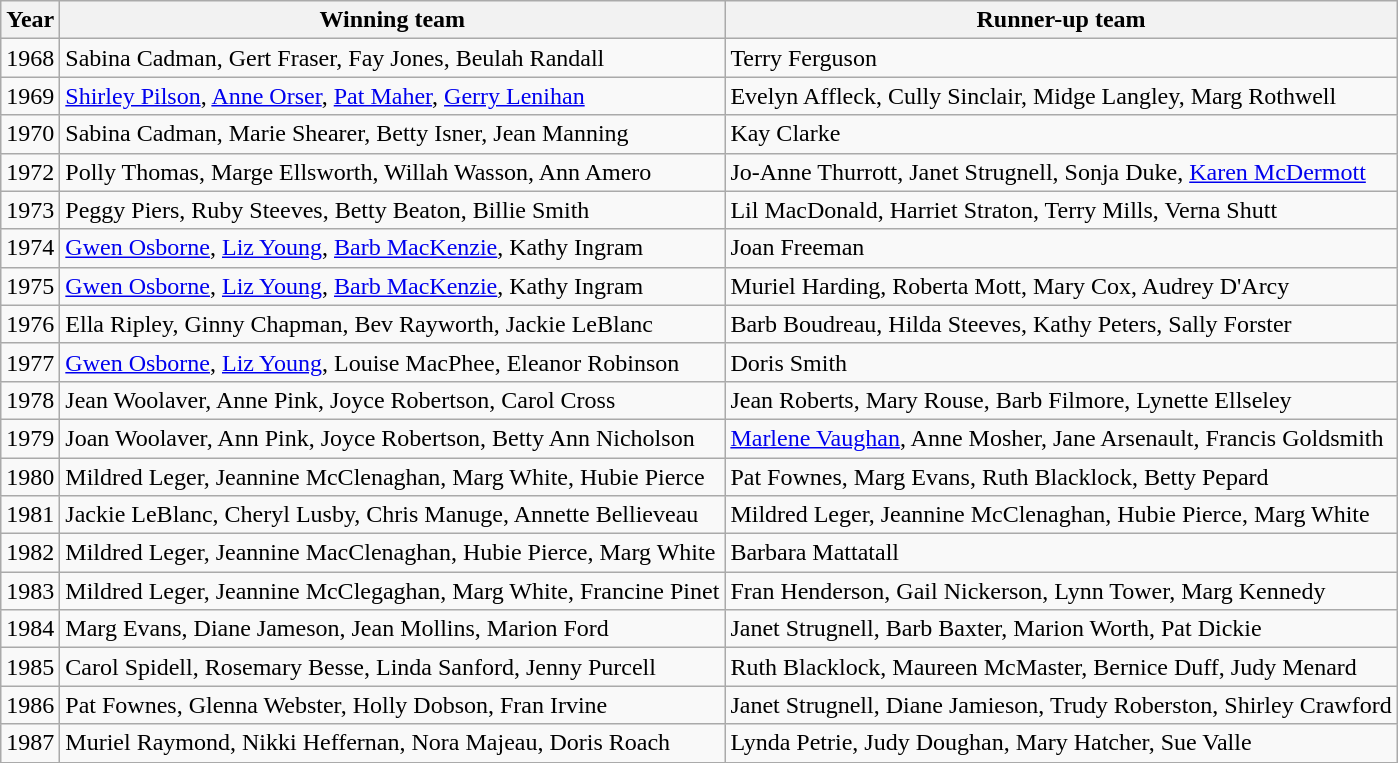<table class="wikitable">
<tr>
<th scope="col">Year</th>
<th scope="col">Winning team</th>
<th scope="col">Runner-up team</th>
</tr>
<tr>
<td>1968</td>
<td> Sabina Cadman, Gert Fraser, Fay Jones, Beulah Randall</td>
<td> Terry Ferguson</td>
</tr>
<tr>
<td>1969</td>
<td> <a href='#'>Shirley Pilson</a>, <a href='#'>Anne Orser</a>, <a href='#'>Pat Maher</a>, <a href='#'>Gerry Lenihan</a></td>
<td> Evelyn Affleck, Cully Sinclair, Midge Langley, Marg Rothwell</td>
</tr>
<tr>
<td>1970</td>
<td> Sabina Cadman, Marie Shearer, Betty Isner, Jean Manning</td>
<td> Kay Clarke</td>
</tr>
<tr>
<td>1972</td>
<td> Polly Thomas, Marge Ellsworth, Willah Wasson, Ann Amero</td>
<td> Jo-Anne Thurrott, Janet Strugnell, Sonja Duke, <a href='#'>Karen McDermott</a></td>
</tr>
<tr>
<td>1973</td>
<td> Peggy Piers, Ruby Steeves, Betty Beaton, Billie Smith</td>
<td> Lil MacDonald, Harriet Straton, Terry Mills, Verna Shutt</td>
</tr>
<tr>
<td>1974</td>
<td> <a href='#'>Gwen Osborne</a>, <a href='#'>Liz Young</a>, <a href='#'>Barb MacKenzie</a>, Kathy Ingram</td>
<td> Joan Freeman</td>
</tr>
<tr>
<td>1975</td>
<td> <a href='#'>Gwen Osborne</a>, <a href='#'>Liz Young</a>, <a href='#'>Barb MacKenzie</a>, Kathy Ingram</td>
<td> Muriel Harding, Roberta Mott, Mary Cox, Audrey D'Arcy</td>
</tr>
<tr>
<td>1976</td>
<td> Ella Ripley, Ginny Chapman, Bev Rayworth, Jackie LeBlanc</td>
<td> Barb Boudreau, Hilda Steeves, Kathy Peters, Sally Forster</td>
</tr>
<tr>
<td>1977</td>
<td> <a href='#'>Gwen Osborne</a>, <a href='#'>Liz Young</a>, Louise MacPhee, Eleanor Robinson</td>
<td> Doris Smith</td>
</tr>
<tr>
<td>1978</td>
<td> Jean Woolaver, Anne Pink, Joyce Robertson, Carol Cross</td>
<td> Jean Roberts, Mary Rouse, Barb Filmore, Lynette Ellseley</td>
</tr>
<tr>
<td>1979</td>
<td> Joan Woolaver, Ann Pink, Joyce Robertson, Betty Ann Nicholson</td>
<td> <a href='#'>Marlene Vaughan</a>, Anne Mosher, Jane Arsenault, Francis Goldsmith</td>
</tr>
<tr>
<td>1980</td>
<td> Mildred Leger, Jeannine McClenaghan, Marg White, Hubie Pierce</td>
<td> Pat Fownes, Marg Evans, Ruth Blacklock, Betty Pepard</td>
</tr>
<tr>
<td>1981</td>
<td> Jackie LeBlanc, Cheryl Lusby, Chris Manuge, Annette Bellieveau</td>
<td> Mildred Leger, Jeannine McClenaghan, Hubie Pierce, Marg White</td>
</tr>
<tr>
<td>1982</td>
<td> Mildred Leger, Jeannine MacClenaghan, Hubie Pierce, Marg White</td>
<td> Barbara Mattatall</td>
</tr>
<tr>
<td>1983</td>
<td> Mildred Leger, Jeannine McClegaghan, Marg White, Francine Pinet</td>
<td> Fran Henderson, Gail Nickerson, Lynn Tower, Marg Kennedy</td>
</tr>
<tr>
<td>1984</td>
<td> Marg Evans, Diane Jameson, Jean Mollins, Marion Ford</td>
<td> Janet Strugnell, Barb Baxter, Marion Worth, Pat Dickie</td>
</tr>
<tr>
<td>1985</td>
<td> Carol Spidell, Rosemary Besse, Linda Sanford, Jenny Purcell</td>
<td> Ruth Blacklock, Maureen McMaster, Bernice Duff, Judy Menard</td>
</tr>
<tr>
<td>1986</td>
<td> Pat Fownes, Glenna Webster, Holly Dobson, Fran Irvine</td>
<td> Janet Strugnell, Diane Jamieson, Trudy Roberston, Shirley Crawford</td>
</tr>
<tr>
<td>1987</td>
<td> Muriel Raymond, Nikki Heffernan, Nora Majeau, Doris Roach</td>
<td> Lynda Petrie, Judy Doughan, Mary Hatcher, Sue Valle</td>
</tr>
</table>
